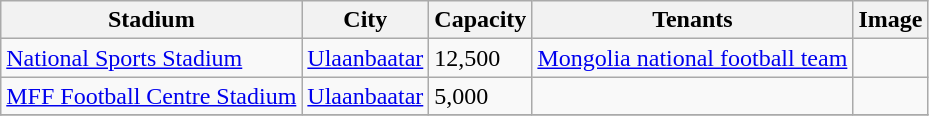<table class="wikitable sortable">
<tr>
<th>Stadium</th>
<th>City</th>
<th>Capacity</th>
<th>Tenants</th>
<th>Image</th>
</tr>
<tr>
<td><a href='#'>National Sports Stadium</a></td>
<td><a href='#'>Ulaanbaatar</a></td>
<td>12,500</td>
<td><a href='#'>Mongolia national football team</a></td>
<td></td>
</tr>
<tr>
<td><a href='#'>MFF Football Centre Stadium</a></td>
<td><a href='#'>Ulaanbaatar</a></td>
<td>5,000</td>
<td></td>
<td></td>
</tr>
<tr>
</tr>
</table>
